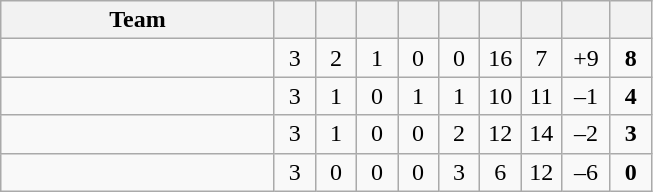<table class="wikitable" style="text-align: center;">
<tr>
<th style="width:175px;">Team</th>
<th width="20"></th>
<th width="20"></th>
<th width="20"></th>
<th width="20"></th>
<th width="20"></th>
<th width="20"></th>
<th width="20"></th>
<th width="25"></th>
<th width="20"></th>
</tr>
<tr>
<td align=left></td>
<td>3</td>
<td>2</td>
<td>1</td>
<td>0</td>
<td>0</td>
<td>16</td>
<td>7</td>
<td>+9</td>
<td><strong>8</strong></td>
</tr>
<tr>
<td align=left></td>
<td>3</td>
<td>1</td>
<td>0</td>
<td>1</td>
<td>1</td>
<td>10</td>
<td>11</td>
<td>–1</td>
<td><strong>4</strong></td>
</tr>
<tr>
<td align=left></td>
<td>3</td>
<td>1</td>
<td>0</td>
<td>0</td>
<td>2</td>
<td>12</td>
<td>14</td>
<td>–2</td>
<td><strong>3</strong></td>
</tr>
<tr>
<td align=left></td>
<td>3</td>
<td>0</td>
<td>0</td>
<td>0</td>
<td>3</td>
<td>6</td>
<td>12</td>
<td>–6</td>
<td><strong>0</strong></td>
</tr>
</table>
